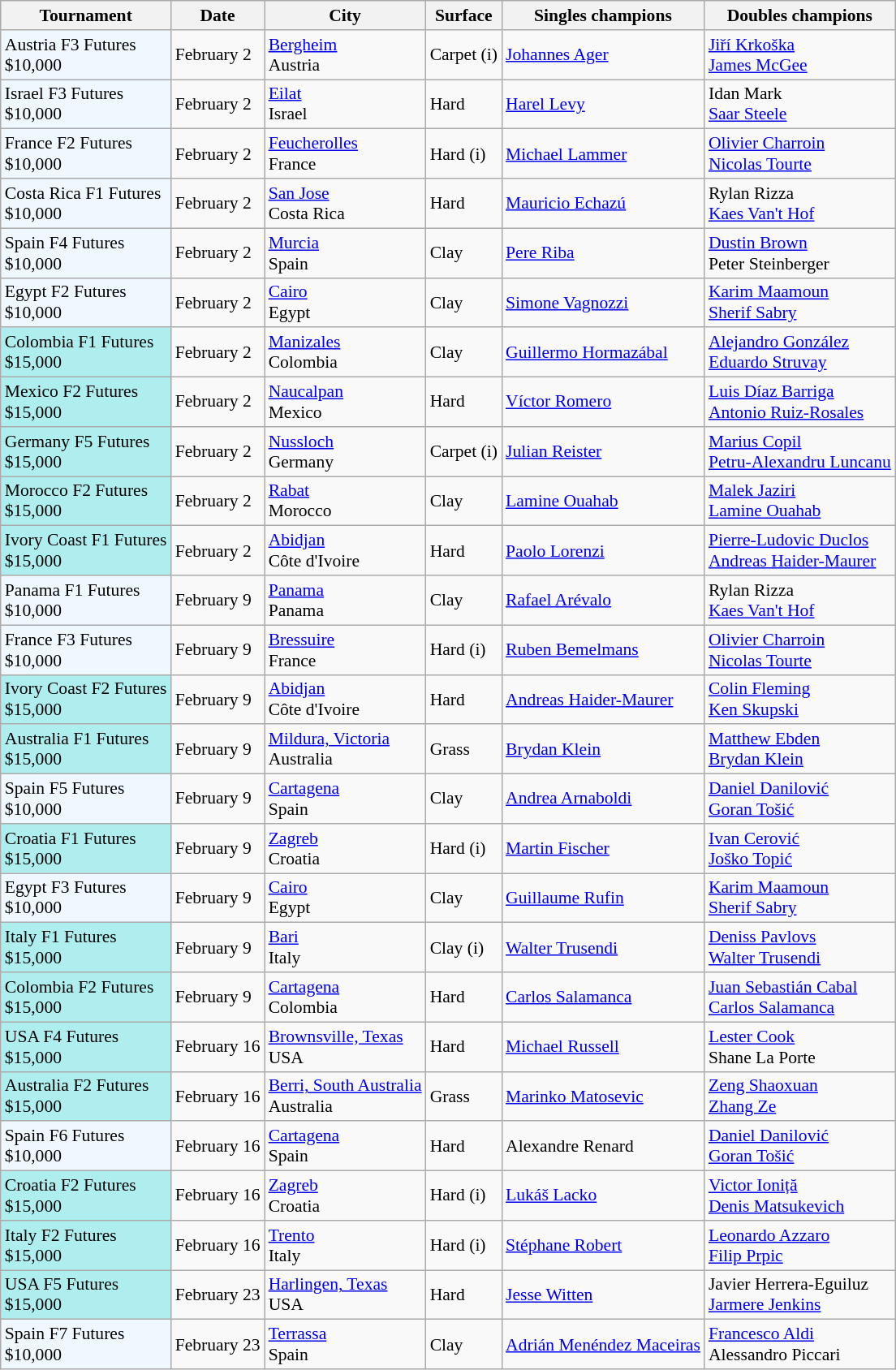<table class="sortable wikitable" style="font-size:90%">
<tr>
<th>Tournament</th>
<th>Date</th>
<th>City</th>
<th>Surface</th>
<th>Singles champions</th>
<th>Doubles champions</th>
</tr>
<tr>
<td style="background:#f0f8ff;">Austria F3 Futures<br>$10,000</td>
<td>February 2</td>
<td><a href='#'>Bergheim</a><br>Austria</td>
<td>Carpet (i)</td>
<td> <a href='#'>Johannes Ager</a></td>
<td> <a href='#'>Jiří Krkoška</a><br> <a href='#'>James McGee</a></td>
</tr>
<tr>
<td style="background:#f0f8ff;">Israel F3 Futures<br>$10,000</td>
<td>February 2</td>
<td><a href='#'>Eilat</a><br>Israel</td>
<td>Hard</td>
<td> <a href='#'>Harel Levy</a></td>
<td> Idan Mark<br> <a href='#'>Saar Steele</a></td>
</tr>
<tr>
<td style="background:#f0f8ff;">France F2 Futures<br>$10,000</td>
<td>February 2</td>
<td><a href='#'>Feucherolles</a><br>France</td>
<td>Hard (i)</td>
<td> <a href='#'>Michael Lammer</a></td>
<td> <a href='#'>Olivier Charroin</a><br> <a href='#'>Nicolas Tourte</a></td>
</tr>
<tr>
<td style="background:#f0f8ff;">Costa Rica F1 Futures<br>$10,000</td>
<td>February 2</td>
<td><a href='#'>San Jose</a><br>Costa Rica</td>
<td>Hard</td>
<td> <a href='#'>Mauricio Echazú</a></td>
<td> Rylan Rizza<br> <a href='#'>Kaes Van't Hof</a></td>
</tr>
<tr>
<td style="background:#f0f8ff;">Spain F4 Futures<br>$10,000</td>
<td>February 2</td>
<td><a href='#'>Murcia</a><br>Spain</td>
<td>Clay</td>
<td> <a href='#'>Pere Riba</a></td>
<td> <a href='#'>Dustin Brown</a><br> Peter Steinberger</td>
</tr>
<tr>
<td style="background:#f0f8ff;">Egypt F2 Futures<br>$10,000</td>
<td>February 2</td>
<td><a href='#'>Cairo</a><br>Egypt</td>
<td>Clay</td>
<td> <a href='#'>Simone Vagnozzi</a></td>
<td> <a href='#'>Karim Maamoun</a><br> <a href='#'>Sherif Sabry</a></td>
</tr>
<tr>
<td style="background:#afeeee;">Colombia F1 Futures<br>$15,000</td>
<td>February 2</td>
<td><a href='#'>Manizales</a><br>Colombia</td>
<td>Clay</td>
<td> <a href='#'>Guillermo Hormazábal</a></td>
<td> <a href='#'>Alejandro González</a><br> <a href='#'>Eduardo Struvay</a></td>
</tr>
<tr>
<td style="background:#afeeee;">Mexico F2 Futures<br>$15,000</td>
<td>February 2</td>
<td><a href='#'>Naucalpan</a><br>Mexico</td>
<td>Hard</td>
<td> <a href='#'>Víctor Romero</a></td>
<td> <a href='#'>Luis Díaz Barriga</a><br> <a href='#'>Antonio Ruiz-Rosales</a></td>
</tr>
<tr>
<td style="background:#afeeee;">Germany F5 Futures<br>$15,000</td>
<td>February 2</td>
<td><a href='#'>Nussloch</a><br>Germany</td>
<td>Carpet (i)</td>
<td> <a href='#'>Julian Reister</a></td>
<td> <a href='#'>Marius Copil</a><br> <a href='#'>Petru-Alexandru Luncanu</a></td>
</tr>
<tr>
<td style="background:#afeeee;">Morocco F2 Futures<br>$15,000</td>
<td>February 2</td>
<td><a href='#'>Rabat</a><br>Morocco</td>
<td>Clay</td>
<td> <a href='#'>Lamine Ouahab</a></td>
<td> <a href='#'>Malek Jaziri</a><br> <a href='#'>Lamine Ouahab</a></td>
</tr>
<tr>
<td style="background:#afeeee;">Ivory Coast F1 Futures<br>$15,000</td>
<td>February 2</td>
<td><a href='#'>Abidjan</a><br>Côte d'Ivoire</td>
<td>Hard</td>
<td> <a href='#'>Paolo Lorenzi</a></td>
<td> <a href='#'>Pierre-Ludovic Duclos</a><br> <a href='#'>Andreas Haider-Maurer</a></td>
</tr>
<tr>
<td style="background:#f0f8ff;">Panama F1 Futures<br>$10,000</td>
<td>February 9</td>
<td><a href='#'>Panama</a><br>Panama</td>
<td>Clay</td>
<td> <a href='#'>Rafael Arévalo</a></td>
<td> Rylan Rizza<br> <a href='#'>Kaes Van't Hof</a></td>
</tr>
<tr>
<td style="background:#f0f8ff;">France F3 Futures<br>$10,000</td>
<td>February 9</td>
<td><a href='#'>Bressuire</a><br>France</td>
<td>Hard (i)</td>
<td> <a href='#'>Ruben Bemelmans</a></td>
<td> <a href='#'>Olivier Charroin</a><br> <a href='#'>Nicolas Tourte</a></td>
</tr>
<tr>
<td style="background:#afeeee;">Ivory Coast F2 Futures<br>$15,000</td>
<td>February 9</td>
<td><a href='#'>Abidjan</a><br>Côte d'Ivoire</td>
<td>Hard</td>
<td> <a href='#'>Andreas Haider-Maurer</a></td>
<td> <a href='#'>Colin Fleming</a><br> <a href='#'>Ken Skupski</a></td>
</tr>
<tr>
<td style="background:#afeeee;">Australia F1 Futures<br>$15,000</td>
<td>February 9</td>
<td><a href='#'>Mildura, Victoria</a><br>Australia</td>
<td>Grass</td>
<td> <a href='#'>Brydan Klein</a></td>
<td> <a href='#'>Matthew Ebden</a><br> <a href='#'>Brydan Klein</a></td>
</tr>
<tr>
<td style="background:#f0f8ff;">Spain F5 Futures<br>$10,000</td>
<td>February 9</td>
<td><a href='#'>Cartagena</a><br>Spain</td>
<td>Clay</td>
<td> <a href='#'>Andrea Arnaboldi</a></td>
<td> <a href='#'>Daniel Danilović</a><br> <a href='#'>Goran Tošić</a></td>
</tr>
<tr>
<td style="background:#afeeee;">Croatia F1 Futures<br>$15,000</td>
<td>February 9</td>
<td><a href='#'>Zagreb</a><br>Croatia</td>
<td>Hard (i)</td>
<td> <a href='#'>Martin Fischer</a></td>
<td> <a href='#'>Ivan Cerović</a><br> <a href='#'>Joško Topić</a></td>
</tr>
<tr>
<td style="background:#f0f8ff;">Egypt F3 Futures<br>$10,000</td>
<td>February 9</td>
<td><a href='#'>Cairo</a><br>Egypt</td>
<td>Clay</td>
<td> <a href='#'>Guillaume Rufin</a></td>
<td> <a href='#'>Karim Maamoun</a><br> <a href='#'>Sherif Sabry</a></td>
</tr>
<tr>
<td style="background:#afeeee;">Italy F1 Futures<br>$15,000</td>
<td>February 9</td>
<td><a href='#'>Bari</a><br>Italy</td>
<td>Clay (i)</td>
<td> <a href='#'>Walter Trusendi</a></td>
<td> <a href='#'>Deniss Pavlovs</a><br> <a href='#'>Walter Trusendi</a></td>
</tr>
<tr>
<td style="background:#afeeee;">Colombia F2 Futures<br>$15,000</td>
<td>February 9</td>
<td><a href='#'>Cartagena</a><br>Colombia</td>
<td>Hard</td>
<td> <a href='#'>Carlos Salamanca</a></td>
<td> <a href='#'>Juan Sebastián Cabal</a><br> <a href='#'>Carlos Salamanca</a></td>
</tr>
<tr>
<td style="background:#afeeee;">USA F4 Futures<br>$15,000</td>
<td>February 16</td>
<td><a href='#'>Brownsville, Texas</a><br>USA</td>
<td>Hard</td>
<td> <a href='#'>Michael Russell</a></td>
<td> <a href='#'>Lester Cook</a><br> Shane La Porte</td>
</tr>
<tr>
<td style="background:#afeeee;">Australia F2 Futures<br>$15,000</td>
<td>February 16</td>
<td><a href='#'>Berri, South Australia</a><br>Australia</td>
<td>Grass</td>
<td> <a href='#'>Marinko Matosevic</a></td>
<td> <a href='#'>Zeng Shaoxuan</a><br> <a href='#'>Zhang Ze</a></td>
</tr>
<tr>
<td style="background:#f0f8ff;">Spain F6 Futures<br>$10,000</td>
<td>February 16</td>
<td><a href='#'>Cartagena</a><br>Spain</td>
<td>Hard</td>
<td> Alexandre Renard</td>
<td> <a href='#'>Daniel Danilović</a><br> <a href='#'>Goran Tošić</a></td>
</tr>
<tr>
<td style="background:#afeeee;">Croatia F2 Futures<br>$15,000</td>
<td>February 16</td>
<td><a href='#'>Zagreb</a><br>Croatia</td>
<td>Hard (i)</td>
<td> <a href='#'>Lukáš Lacko</a></td>
<td> <a href='#'>Victor Ioniță</a><br> <a href='#'>Denis Matsukevich</a></td>
</tr>
<tr>
<td style="background:#afeeee;">Italy F2 Futures<br>$15,000</td>
<td>February 16</td>
<td><a href='#'>Trento</a><br>Italy</td>
<td>Hard (i)</td>
<td> <a href='#'>Stéphane Robert</a></td>
<td> <a href='#'>Leonardo Azzaro</a><br> <a href='#'>Filip Prpic</a></td>
</tr>
<tr>
<td style="background:#afeeee;">USA F5 Futures<br>$15,000</td>
<td>February 23</td>
<td><a href='#'>Harlingen, Texas</a><br>USA</td>
<td>Hard</td>
<td> <a href='#'>Jesse Witten</a></td>
<td> Javier Herrera-Eguiluz<br> <a href='#'>Jarmere Jenkins</a></td>
</tr>
<tr>
<td style="background:#f0f8ff;">Spain F7 Futures<br>$10,000</td>
<td>February 23</td>
<td><a href='#'>Terrassa</a><br>Spain</td>
<td>Clay</td>
<td> <a href='#'>Adrián Menéndez Maceiras</a></td>
<td> <a href='#'>Francesco Aldi</a><br> Alessandro Piccari</td>
</tr>
</table>
